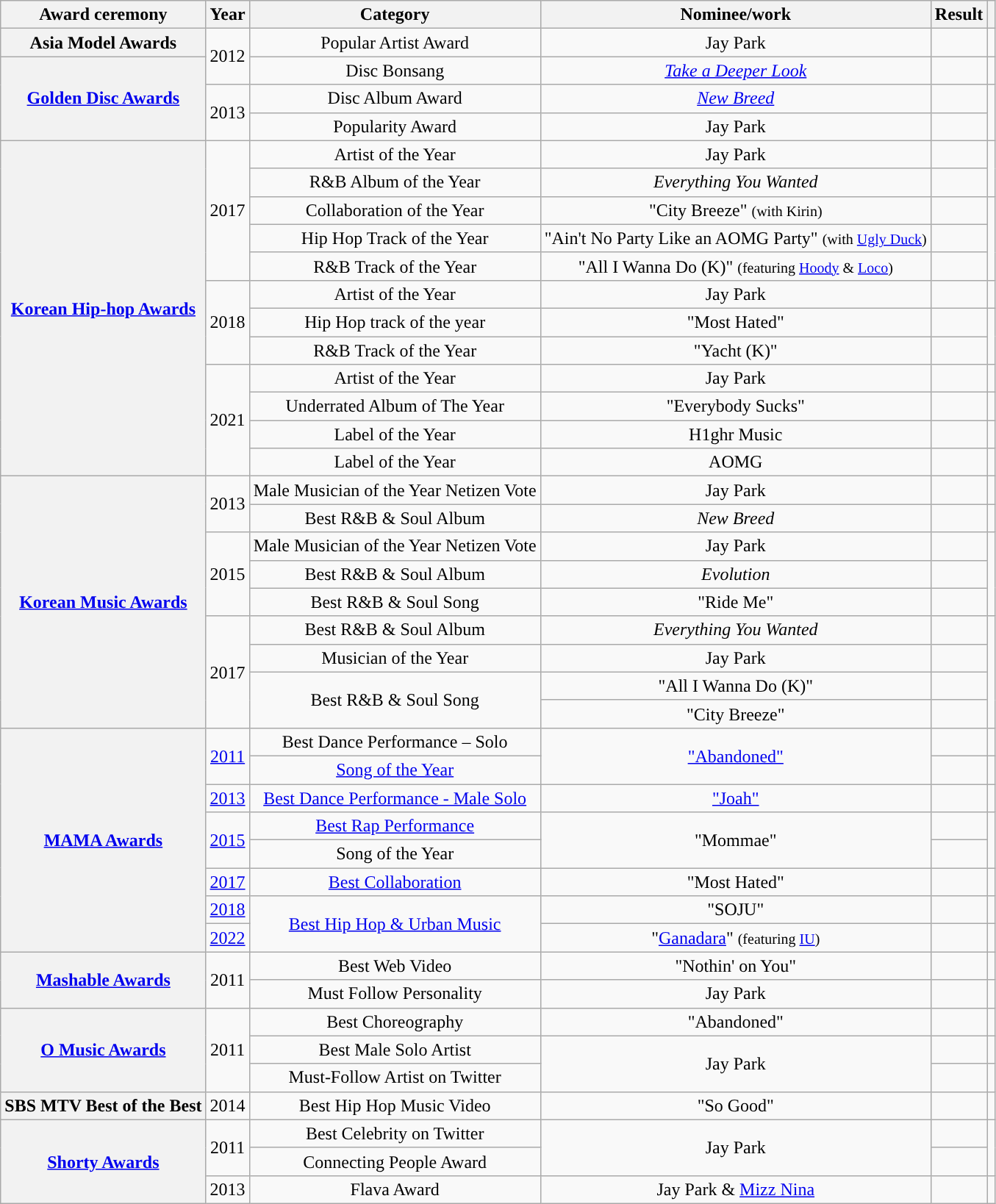<table class="wikitable sortable plainrowheaders" style="text-align:center;">
<tr>
<th scope="col">Award ceremony</th>
<th scope="col">Year</th>
<th scope="col">Category</th>
<th scope="col">Nominee/work</th>
<th scope="col">Result</th>
<th scope="col" class="unsortable"></th>
</tr>
<tr>
<th scope="row">Asia Model Awards</th>
<td rowspan="2">2012</td>
<td>Popular Artist Award</td>
<td>Jay Park</td>
<td></td>
<td style="text-align:center;"></td>
</tr>
<tr>
<th scope="row" rowspan="3"><a href='#'>Golden Disc Awards</a></th>
<td>Disc Bonsang</td>
<td><em><a href='#'>Take a Deeper Look</a></em></td>
<td></td>
<td style="text-align:center;"></td>
</tr>
<tr>
<td rowspan="2">2013</td>
<td>Disc Album Award</td>
<td><em><a href='#'>New Breed</a></em></td>
<td></td>
<td style="text-align:center;" rowspan="2"></td>
</tr>
<tr>
<td>Popularity Award</td>
<td>Jay Park</td>
<td></td>
</tr>
<tr>
<th rowspan="12"><a href='#'>Korean Hip-hop Awards</a></th>
<td rowspan="5">2017</td>
<td>Artist of the Year</td>
<td>Jay Park</td>
<td></td>
<td rowspan="2" style="text-align:center;"></td>
</tr>
<tr>
<td>R&B Album of the Year</td>
<td><em>Everything You Wanted</em></td>
<td></td>
</tr>
<tr>
<td>Collaboration of the Year</td>
<td>"City Breeze" <small>(with Kirin)</small></td>
<td></td>
<td style="text-align:center;" rowspan="3"></td>
</tr>
<tr>
<td>Hip Hop Track of the Year</td>
<td>"Ain't No Party Like an AOMG Party" <small>(with <a href='#'>Ugly Duck</a>)</small></td>
<td></td>
</tr>
<tr>
<td>R&B Track of the Year</td>
<td>"All I Wanna Do (K)" <small>(featuring <a href='#'>Hoody</a> & <a href='#'>Loco</a>)</small></td>
<td></td>
</tr>
<tr>
<td rowspan="3">2018</td>
<td>Artist of the Year</td>
<td>Jay Park</td>
<td></td>
<td style="text-align:center;"></td>
</tr>
<tr>
<td>Hip Hop track of the year</td>
<td>"Most Hated" </td>
<td></td>
<td style="text-align:center;" rowspan="2"></td>
</tr>
<tr>
<td>R&B Track of the Year</td>
<td>"Yacht (K)" </td>
<td></td>
</tr>
<tr>
<td rowspan="4">2021</td>
<td>Artist of the Year</td>
<td>Jay Park</td>
<td></td>
<td style="text-align:center;"></td>
</tr>
<tr>
<td>Underrated Album of The Year</td>
<td>"Everybody Sucks" </td>
<td></td>
<td style="text-align:center;"></td>
</tr>
<tr>
<td>Label of the Year</td>
<td>H1ghr Music</td>
<td></td>
<td style="text-align:center;"></td>
</tr>
<tr>
<td>Label of the Year</td>
<td>AOMG</td>
<td></td>
<td style="text-align:center;"></td>
</tr>
<tr>
<th scope="row" rowspan="9"><a href='#'>Korean Music Awards</a></th>
<td rowspan="2">2013</td>
<td>Male Musician of the Year Netizen Vote</td>
<td>Jay Park</td>
<td></td>
<td style="text-align:center;"></td>
</tr>
<tr>
<td>Best R&B & Soul Album</td>
<td><em>New Breed</em></td>
<td></td>
<td style="text-align:center;"></td>
</tr>
<tr>
<td rowspan="3">2015</td>
<td>Male Musician of the Year Netizen Vote</td>
<td>Jay Park</td>
<td></td>
<td style="text-align:center;" rowspan="3"></td>
</tr>
<tr>
<td>Best R&B & Soul Album</td>
<td><em>Evolution</em></td>
<td></td>
</tr>
<tr>
<td>Best R&B & Soul Song</td>
<td>"Ride Me" </td>
<td></td>
</tr>
<tr>
<td rowspan="4">2017</td>
<td>Best R&B & Soul Album</td>
<td><em>Everything You Wanted</em></td>
<td></td>
<td style="text-align:center;" rowspan="4"></td>
</tr>
<tr>
<td>Musician of the Year</td>
<td>Jay Park</td>
<td></td>
</tr>
<tr>
<td rowspan="2">Best R&B & Soul Song</td>
<td>"All I Wanna Do (K)" </td>
<td></td>
</tr>
<tr>
<td>"City Breeze" </td>
<td></td>
</tr>
<tr>
<th rowspan="8" scope="row"><a href='#'>MAMA Awards</a></th>
<td rowspan="2"><a href='#'>2011</a></td>
<td>Best Dance Performance – Solo</td>
<td rowspan="2"><a href='#'>"Abandoned"</a></td>
<td></td>
<td style="text-align:center;"></td>
</tr>
<tr>
<td><a href='#'>Song of the Year</a></td>
<td></td>
<td style="text-align:center;"></td>
</tr>
<tr>
<td><a href='#'>2013</a></td>
<td><a href='#'>Best Dance Performance - Male Solo</a></td>
<td><a href='#'>"Joah"</a></td>
<td></td>
<td style="text-align:center;"></td>
</tr>
<tr>
<td rowspan="2"><a href='#'>2015</a></td>
<td><a href='#'>Best Rap Performance</a></td>
<td rowspan="2">"Mommae"</td>
<td></td>
<td style="text-align:center;" rowspan="2"></td>
</tr>
<tr>
<td>Song of the Year</td>
<td></td>
</tr>
<tr>
<td><a href='#'>2017</a></td>
<td><a href='#'>Best Collaboration</a></td>
<td>"Most Hated" </td>
<td></td>
<td style="text-align:center;"></td>
</tr>
<tr>
<td><a href='#'>2018</a></td>
<td rowspan="2"><a href='#'>Best Hip Hop & Urban Music</a></td>
<td>"SOJU" </td>
<td></td>
<td style="text-align:center;"></td>
</tr>
<tr>
<td><a href='#'>2022</a></td>
<td>"<a href='#'>Ganadara</a>" <small>(featuring <a href='#'>IU</a>)</small></td>
<td></td>
<td></td>
</tr>
<tr>
<th scope="row" rowspan="2"><a href='#'>Mashable Awards</a></th>
<td rowspan="2">2011</td>
<td>Best Web Video</td>
<td>"Nothin' on You"</td>
<td></td>
<td></td>
</tr>
<tr>
<td>Must Follow Personality</td>
<td>Jay Park</td>
<td></td>
<td></td>
</tr>
<tr>
<th scope="row" rowspan="3"><a href='#'>O Music Awards</a></th>
<td rowspan="3">2011</td>
<td>Best Choreography</td>
<td>"Abandoned"</td>
<td></td>
<td style="text-align:center;"></td>
</tr>
<tr>
<td>Best Male Solo Artist</td>
<td rowspan="2">Jay Park</td>
<td></td>
<td style="text-align:center;"></td>
</tr>
<tr>
<td>Must-Follow Artist on Twitter</td>
<td></td>
<td style="text-align:center;"></td>
</tr>
<tr>
<th scope="row">SBS MTV Best of the Best</th>
<td>2014</td>
<td>Best Hip Hop Music Video</td>
<td>"So Good"</td>
<td></td>
<td style="text-align:center;"></td>
</tr>
<tr>
<th scope="row" rowspan="3"><a href='#'>Shorty Awards</a></th>
<td rowspan="2">2011</td>
<td>Best Celebrity on Twitter</td>
<td rowspan="2">Jay Park</td>
<td></td>
<td style="text-align:center;" rowspan="2"></td>
</tr>
<tr>
<td>Connecting People Award</td>
<td></td>
</tr>
<tr>
<td>2013</td>
<td>Flava Award</td>
<td>Jay Park & <a href='#'>Mizz Nina</a></td>
<td></td>
<td style="text-align:center;"></td>
</tr>
</table>
